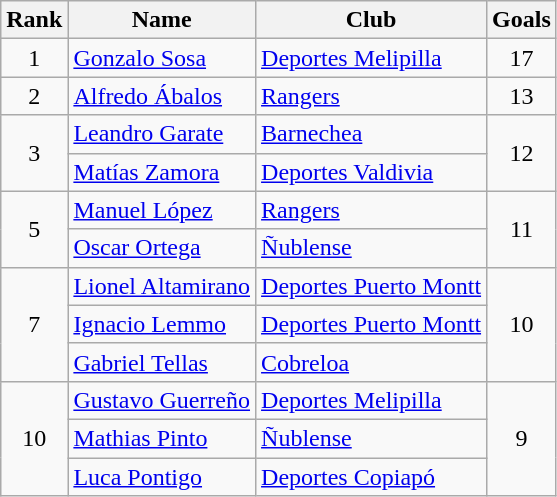<table class="wikitable" border="1">
<tr>
<th>Rank</th>
<th>Name</th>
<th>Club</th>
<th>Goals</th>
</tr>
<tr>
<td align=center>1</td>
<td> <a href='#'>Gonzalo Sosa</a></td>
<td><a href='#'>Deportes Melipilla</a></td>
<td align=center>17</td>
</tr>
<tr>
<td align=center>2</td>
<td> <a href='#'>Alfredo Ábalos</a></td>
<td><a href='#'>Rangers</a></td>
<td align=center>13</td>
</tr>
<tr>
<td rowspan=2 align=center>3</td>
<td> <a href='#'>Leandro Garate</a></td>
<td><a href='#'>Barnechea</a></td>
<td rowspan=2 align=center>12</td>
</tr>
<tr>
<td> <a href='#'>Matías Zamora</a></td>
<td><a href='#'>Deportes Valdivia</a></td>
</tr>
<tr>
<td rowspan=2 align=center>5</td>
<td> <a href='#'>Manuel López</a></td>
<td><a href='#'>Rangers</a></td>
<td rowspan=2 align=center>11</td>
</tr>
<tr>
<td> <a href='#'>Oscar Ortega</a></td>
<td><a href='#'>Ñublense</a></td>
</tr>
<tr>
<td rowspan=3 align=center>7</td>
<td> <a href='#'>Lionel Altamirano</a></td>
<td><a href='#'>Deportes Puerto Montt</a></td>
<td rowspan=3 align=center>10</td>
</tr>
<tr>
<td> <a href='#'>Ignacio Lemmo</a></td>
<td><a href='#'>Deportes Puerto Montt</a></td>
</tr>
<tr>
<td> <a href='#'>Gabriel Tellas</a></td>
<td><a href='#'>Cobreloa</a></td>
</tr>
<tr>
<td rowspan=3 align=center>10</td>
<td> <a href='#'>Gustavo Guerreño</a></td>
<td><a href='#'>Deportes Melipilla</a></td>
<td rowspan=3 align=center>9</td>
</tr>
<tr>
<td> <a href='#'>Mathias Pinto</a></td>
<td><a href='#'>Ñublense</a></td>
</tr>
<tr>
<td> <a href='#'>Luca Pontigo</a></td>
<td><a href='#'>Deportes Copiapó</a></td>
</tr>
</table>
